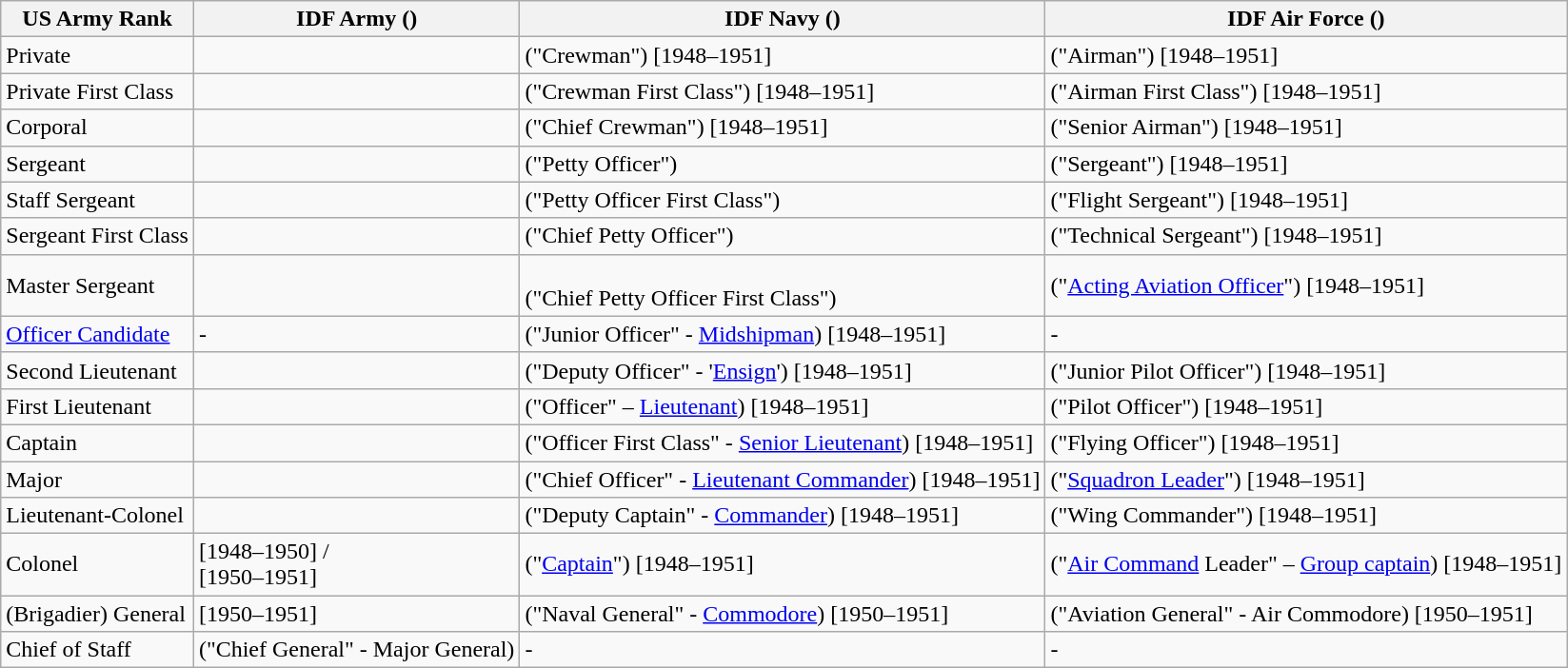<table class="wikitable">
<tr>
<th>US Army Rank</th>
<th>IDF Army ()</th>
<th>IDF Navy ()</th>
<th>IDF Air Force ()</th>
</tr>
<tr>
<td>Private</td>
<td></td>
<td> ("Crewman") [1948–1951]</td>
<td> ("Airman") [1948–1951]</td>
</tr>
<tr>
<td>Private First Class</td>
<td></td>
<td> ("Crewman First Class") [1948–1951]</td>
<td> ("Airman First Class") [1948–1951]</td>
</tr>
<tr>
<td>Corporal</td>
<td></td>
<td> ("Chief Crewman") [1948–1951]</td>
<td> ("Senior Airman") [1948–1951]</td>
</tr>
<tr>
<td>Sergeant</td>
<td></td>
<td> ("Petty Officer")</td>
<td> ("Sergeant") [1948–1951]</td>
</tr>
<tr>
<td>Staff Sergeant</td>
<td></td>
<td> ("Petty Officer First Class")</td>
<td> ("Flight Sergeant") [1948–1951]</td>
</tr>
<tr>
<td>Sergeant First Class</td>
<td></td>
<td> ("Chief Petty Officer")</td>
<td> ("Technical Sergeant") [1948–1951]</td>
</tr>
<tr>
<td>Master Sergeant</td>
<td></td>
<td> <br>("Chief Petty Officer First Class")</td>
<td> ("<a href='#'>Acting Aviation Officer</a>") [1948–1951]</td>
</tr>
<tr>
<td><a href='#'>Officer Candidate</a></td>
<td>-</td>
<td> ("Junior Officer" - <a href='#'>Midshipman</a>) [1948–1951]</td>
<td>-</td>
</tr>
<tr>
<td>Second Lieutenant</td>
<td></td>
<td> ("Deputy Officer" - '<a href='#'>Ensign</a>') [1948–1951]</td>
<td> ("Junior Pilot Officer") [1948–1951]</td>
</tr>
<tr>
<td>First Lieutenant</td>
<td></td>
<td> ("Officer" – <a href='#'>Lieutenant</a>) [1948–1951]</td>
<td> ("Pilot Officer") [1948–1951]</td>
</tr>
<tr>
<td>Captain</td>
<td></td>
<td> ("Officer First Class" - <a href='#'>Senior Lieutenant</a>) [1948–1951]</td>
<td> ("Flying Officer") [1948–1951]</td>
</tr>
<tr>
<td>Major</td>
<td></td>
<td> ("Chief Officer" - <a href='#'>Lieutenant Commander</a>) [1948–1951]</td>
<td> ("<a href='#'>Squadron Leader</a>") [1948–1951]</td>
</tr>
<tr>
<td>Lieutenant-Colonel</td>
<td></td>
<td> ("Deputy Captain" - <a href='#'>Commander</a>) [1948–1951]</td>
<td> ("Wing Commander") [1948–1951]</td>
</tr>
<tr>
<td>Colonel</td>
<td> [1948–1950] /<br>  [1950–1951]</td>
<td> ("<a href='#'>Captain</a>") [1948–1951]</td>
<td> ("<a href='#'>Air Command</a> Leader" – <a href='#'>Group captain</a>) [1948–1951]</td>
</tr>
<tr>
<td>(Brigadier) General</td>
<td> [1950–1951]</td>
<td> ("Naval General" - <a href='#'>Commodore</a>) [1950–1951]</td>
<td> ("Aviation General" - Air Commodore) [1950–1951]</td>
</tr>
<tr>
<td>Chief of Staff</td>
<td> ("Chief General" - Major General)</td>
<td>-</td>
<td>-</td>
</tr>
</table>
